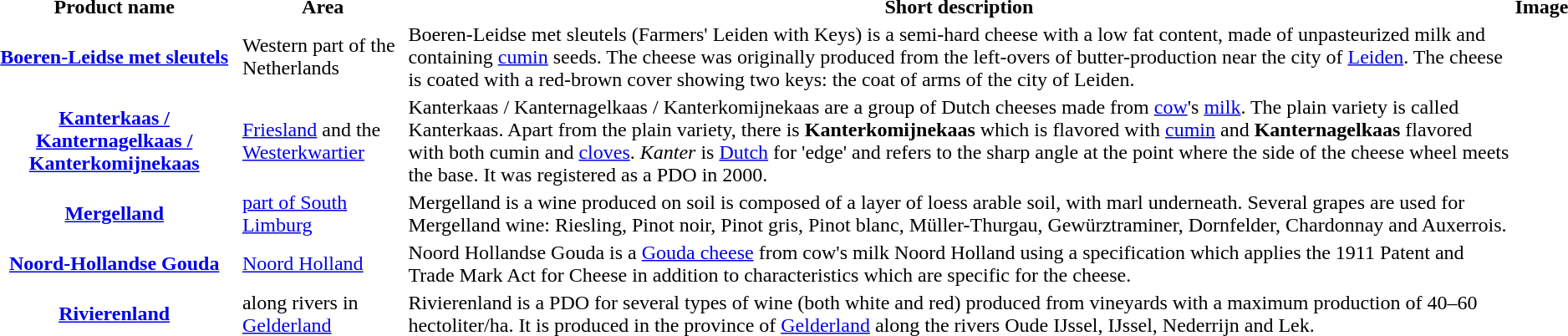<table>
<tr>
<th>Product name</th>
<th>Area</th>
<th>Short description</th>
<th>Image</th>
</tr>
<tr>
<th><a href='#'>Boeren-Leidse met sleutels</a></th>
<td>Western part of the Netherlands</td>
<td>Boeren-Leidse met sleutels (Farmers' Leiden with Keys) is a semi-hard cheese with a low fat content, made of unpasteurized milk and containing <a href='#'>cumin</a> seeds. The cheese was originally produced from the left-overs of butter-production near the city of <a href='#'>Leiden</a>. The cheese is coated with a red-brown cover showing two keys: the coat of arms of the city of Leiden.</td>
<td></td>
</tr>
<tr>
<th><a href='#'>Kanterkaas / Kanternagelkaas / Kanterkomijnekaas</a></th>
<td><a href='#'>Friesland</a> and the <a href='#'>Westerkwartier</a></td>
<td>Kanterkaas / Kanternagelkaas / Kanterkomijnekaas are a group of Dutch cheeses made from <a href='#'>cow</a>'s <a href='#'>milk</a>. The plain variety is called Kanterkaas. Apart from the plain variety, there is <strong>Kanterkomijnekaas</strong> which is flavored with <a href='#'>cumin</a> and <strong>Kanternagelkaas</strong> flavored with both cumin and <a href='#'>cloves</a>. <em>Kanter</em> is <a href='#'>Dutch</a> for 'edge' and refers to the sharp angle at the point where the side of the cheese wheel meets the base. It was registered as a PDO in 2000.</td>
<td></td>
</tr>
<tr>
<th><a href='#'>Mergelland</a></th>
<td><a href='#'>part of South Limburg</a></td>
<td>Mergelland is a wine produced on soil is composed of a layer of loess arable soil, with marl underneath. Several grapes are used for Mergelland wine: Riesling, Pinot noir, Pinot gris, Pinot blanc, Müller-Thurgau, Gewürztraminer, Dornfelder, Chardonnay and Auxerrois.</td>
<td></td>
</tr>
<tr>
<th><a href='#'>Noord-Hollandse Gouda</a></th>
<td><a href='#'>Noord Holland</a></td>
<td>Noord Hollandse Gouda is a <a href='#'>Gouda cheese</a> from cow's milk Noord Holland using a specification which applies the 1911 Patent and Trade Mark Act for Cheese in addition to characteristics which are specific for the cheese.</td>
<td></td>
</tr>
<tr>
<th><a href='#'>Rivierenland</a></th>
<td>along rivers in <a href='#'>Gelderland</a></td>
<td>Rivierenland is a PDO for several types of wine (both white and red) produced from vineyards with a maximum production of 40–60 hectoliter/ha. It is produced in the province of <a href='#'>Gelderland</a> along the rivers Oude IJssel, IJssel, Nederrijn and Lek.</td>
<td></td>
</tr>
<tr>
</tr>
</table>
